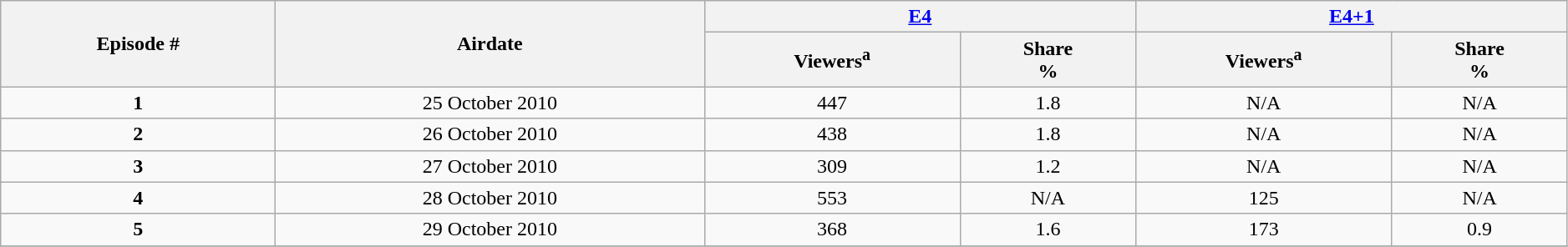<table class="wikitable" style="text-align: center" width="99%">
<tr>
<th rowspan="2">Episode #</th>
<th rowspan="2">Airdate</th>
<th colspan="2"><a href='#'>E4</a></th>
<th colspan="2"><a href='#'>E4+1</a></th>
</tr>
<tr>
<th>Viewers<sup>a</sup></th>
<th>Share<br>%</th>
<th>Viewers<sup>a</sup></th>
<th>Share<br>%</th>
</tr>
<tr>
<td><strong>1</strong></td>
<td>25 October 2010</td>
<td>447</td>
<td>1.8</td>
<td>N/A</td>
<td>N/A</td>
</tr>
<tr>
<td><strong>2</strong></td>
<td>26 October 2010</td>
<td>438</td>
<td>1.8</td>
<td>N/A</td>
<td>N/A</td>
</tr>
<tr>
<td><strong>3</strong></td>
<td>27 October 2010</td>
<td>309</td>
<td>1.2</td>
<td>N/A</td>
<td>N/A</td>
</tr>
<tr>
<td><strong>4</strong></td>
<td>28 October 2010</td>
<td>553</td>
<td>N/A</td>
<td>125</td>
<td>N/A</td>
</tr>
<tr>
<td><strong>5</strong></td>
<td>29 October 2010</td>
<td>368</td>
<td>1.6</td>
<td>173</td>
<td>0.9</td>
</tr>
<tr>
</tr>
</table>
